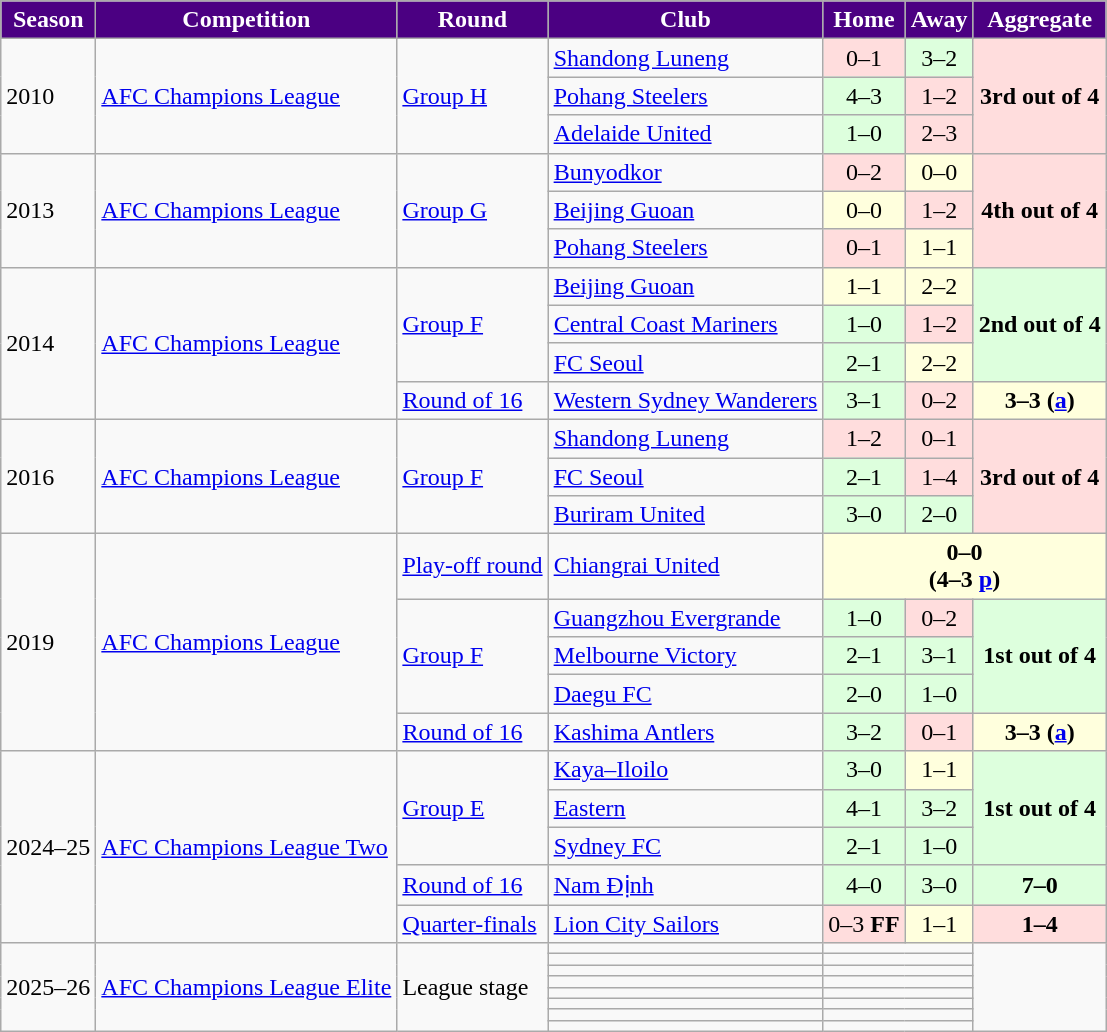<table class="wikitable">
<tr>
<th style="color:#ffffff; background:#4b0082;">Season</th>
<th style="color:#ffffff; background:#4b0082;">Competition</th>
<th style="color:#ffffff; background:#4b0082;">Round</th>
<th style="color:#ffffff; background:#4b0082;">Club</th>
<th style="color:#ffffff; background:#4b0082;">Home</th>
<th style="color:#ffffff; background:#4b0082;">Away</th>
<th style="color:#ffffff; background:#4b0082;">Aggregate</th>
</tr>
<tr>
<td rowspan="3">2010</td>
<td rowspan="3"><a href='#'>AFC Champions League</a></td>
<td rowspan="3"><a href='#'>Group H</a></td>
<td> <a href='#'>Shandong Luneng</a></td>
<td bgcolor="#ffdddd" style="text-align:center;">0–1</td>
<td bgcolor="#ddffdd" style="text-align:center;">3–2</td>
<td rowspan="3" bgcolor="#ffdddd" style="text-align:center;"><strong>3rd out of 4</strong></td>
</tr>
<tr>
<td> <a href='#'>Pohang Steelers</a></td>
<td bgcolor="#ddffdd" style="text-align:center;">4–3</td>
<td bgcolor="#ffdddd" style="text-align:center;">1–2</td>
</tr>
<tr>
<td> <a href='#'>Adelaide United</a></td>
<td bgcolor="#ddffdd" style="text-align:center;">1–0</td>
<td bgcolor="#ffdddd" style="text-align:center;">2–3</td>
</tr>
<tr>
<td rowspan="3">2013</td>
<td rowspan="3"><a href='#'>AFC Champions League</a></td>
<td rowspan="3"><a href='#'>Group G</a></td>
<td> <a href='#'>Bunyodkor</a></td>
<td bgcolor="#ffdddd" style="text-align:center;">0–2</td>
<td bgcolor="#ffffdd" style="text-align:center;">0–0</td>
<td rowspan="3" bgcolor="#ffdddd" style="text-align:center;"><strong>4th out of 4</strong></td>
</tr>
<tr>
<td> <a href='#'>Beijing Guoan</a></td>
<td bgcolor="#ffffdd" style="text-align:center;">0–0</td>
<td bgcolor="#ffdddd" style="text-align:center;">1–2</td>
</tr>
<tr>
<td> <a href='#'>Pohang Steelers</a></td>
<td bgcolor="#ffdddd" style="text-align:center;">0–1</td>
<td bgcolor="#ffffdd" style="text-align:center;">1–1</td>
</tr>
<tr>
<td rowspan="4">2014</td>
<td rowspan="4"><a href='#'>AFC Champions League</a></td>
<td rowspan="3"><a href='#'>Group F</a></td>
<td> <a href='#'>Beijing Guoan</a></td>
<td bgcolor="#ffffdd" style="text-align:center;">1–1</td>
<td bgcolor="#ffffdd" style="text-align:center;">2–2</td>
<td rowspan="3" bgcolor="#ddffdd" style="text-align:center;"><strong>2nd out of 4</strong></td>
</tr>
<tr>
<td> <a href='#'>Central Coast Mariners</a></td>
<td bgcolor="#ddffdd" style="text-align:center;">1–0</td>
<td bgcolor="#ffdddd" style="text-align:center;">1–2</td>
</tr>
<tr>
<td> <a href='#'>FC Seoul</a></td>
<td bgcolor="#ddffdd" style="text-align:center;">2–1</td>
<td bgcolor="#ffffdd" style="text-align:center;">2–2</td>
</tr>
<tr>
<td rowspan="1"><a href='#'>Round of 16</a></td>
<td> <a href='#'>Western Sydney Wanderers</a></td>
<td bgcolor="#ddffdd" style="text-align:center;">3–1</td>
<td bgcolor="#ffdddd" style="text-align:center;">0–2</td>
<td bgcolor="#ffffdd" style="text-align:center;"><strong>3–3 (<a href='#'>a</a>)</strong></td>
</tr>
<tr>
<td rowspan="3">2016</td>
<td rowspan="3"><a href='#'>AFC Champions League</a></td>
<td rowspan="3"><a href='#'>Group F</a></td>
<td> <a href='#'>Shandong Luneng</a></td>
<td bgcolor="#ffdddd" style="text-align:center;">1–2</td>
<td bgcolor="#ffdddd" style="text-align:center;">0–1</td>
<td rowspan="3" bgcolor="#ffdddd" style="text-align:center;"><strong>3rd out of 4</strong></td>
</tr>
<tr>
<td> <a href='#'>FC Seoul</a></td>
<td bgcolor="#ddffdd" style="text-align:center;">2–1</td>
<td bgcolor="#ffdddd" style="text-align:center;">1–4</td>
</tr>
<tr>
<td> <a href='#'>Buriram United</a></td>
<td bgcolor="#ddffdd" style="text-align:center;">3–0</td>
<td bgcolor="#ddffdd" style="text-align:center;">2–0</td>
</tr>
<tr>
<td rowspan="5">2019</td>
<td rowspan="5"><a href='#'>AFC Champions League</a></td>
<td rowspan="1"><a href='#'>Play-off round</a></td>
<td> <a href='#'>Chiangrai United</a></td>
<td colspan="3" bgcolor="#ffffdd" style="text-align:center;"><strong>0–0  <br> (4–3 <a href='#'>p</a>)</strong></td>
</tr>
<tr>
<td rowspan="3"><a href='#'>Group F</a></td>
<td> <a href='#'>Guangzhou Evergrande</a></td>
<td bgcolor="#ddffdd" style="text-align:center;">1–0</td>
<td bgcolor="#ffdddd" style="text-align:center;">0–2</td>
<td rowspan="3" bgcolor="#ddffdd" style="text-align:center;"><strong>1st out of 4</strong></td>
</tr>
<tr>
<td> <a href='#'>Melbourne Victory</a></td>
<td bgcolor="#ddffdd" style="text-align:center;">2–1</td>
<td bgcolor="#ddffdd" style="text-align:center;">3–1</td>
</tr>
<tr>
<td> <a href='#'>Daegu FC</a></td>
<td bgcolor="#ddffdd" style="text-align:center;">2–0</td>
<td bgcolor="#ddffdd" style="text-align:center;">1–0</td>
</tr>
<tr>
<td rowspan="1"><a href='#'>Round of 16</a></td>
<td> <a href='#'>Kashima Antlers</a></td>
<td bgcolor="#ddffdd" style="text-align:center;">3–2</td>
<td bgcolor="#ffdddd" style="text-align:center;">0–1</td>
<td bgcolor="#ffffdd" style="text-align:center;"><strong>3–3 (<a href='#'>a</a>)</strong></td>
</tr>
<tr>
<td rowspan="5">2024–25</td>
<td rowspan="5"><a href='#'>AFC Champions League Two</a></td>
<td rowspan="3"><a href='#'>Group E</a></td>
<td> <a href='#'>Kaya–Iloilo</a></td>
<td bgcolor="#ddffdd" style="text-align:center;">3–0</td>
<td bgcolor="#ffffdd" style="text-align:center;">1–1</td>
<td rowspan="3" bgcolor="#ddffdd" style="text-align:center;"><strong>1st out of 4</strong></td>
</tr>
<tr>
<td> <a href='#'>Eastern</a></td>
<td bgcolor="#ddffdd" style="text-align:center;">4–1</td>
<td bgcolor="#ddffdd" style="text-align:center;">3–2</td>
</tr>
<tr>
<td> <a href='#'>Sydney FC</a></td>
<td bgcolor="#ddffdd" style="text-align:center;">2–1</td>
<td bgcolor="#ddffdd" style="text-align:center;">1–0</td>
</tr>
<tr>
<td rowspan="1"><a href='#'>Round of 16</a></td>
<td> <a href='#'>Nam Định</a></td>
<td style="background:#dfd;" align="center">4–0</td>
<td style="background:#dfd;" align="center">3–0</td>
<td bgcolor="#dfd" style="text-align:center;"><strong>7–0</strong></td>
</tr>
<tr>
<td rowspan="1"><a href='#'>Quarter-finals</a></td>
<td> <a href='#'>Lion City Sailors</a></td>
<td bgcolor="#ffdddd" style="text-align:center;">0–3 <strong>FF</strong></td>
<td bgcolor="#ffffdd" style="text-align:center;">1–1</td>
<td bgcolor="#ffdddd" style="text-align:center;"><strong>1–4</strong></td>
</tr>
<tr>
<td rowspan="8">2025–26</td>
<td rowspan="8"><a href='#'>AFC Champions League Elite</a></td>
<td rowspan="8">League stage</td>
<td></td>
<td colspan="2" style=text-align:center;"></td>
<td rowspan="8" style=text-align:center;"></td>
</tr>
<tr>
<td></td>
<td colspan="2" style=text-align:center;"></td>
</tr>
<tr>
<td></td>
<td colspan="2" style=text-align:center;"></td>
</tr>
<tr>
<td></td>
<td colspan="2" style=text-align:center;"></td>
</tr>
<tr>
<td></td>
<td colspan="2" style=text-align:center;"></td>
</tr>
<tr>
<td></td>
<td colspan="2" style=text-align:center;"></td>
</tr>
<tr>
<td></td>
<td colspan="2" style=text-align:center;"></td>
</tr>
<tr>
<td></td>
<td colspan="2" style=text-align:center;"></td>
</tr>
</table>
